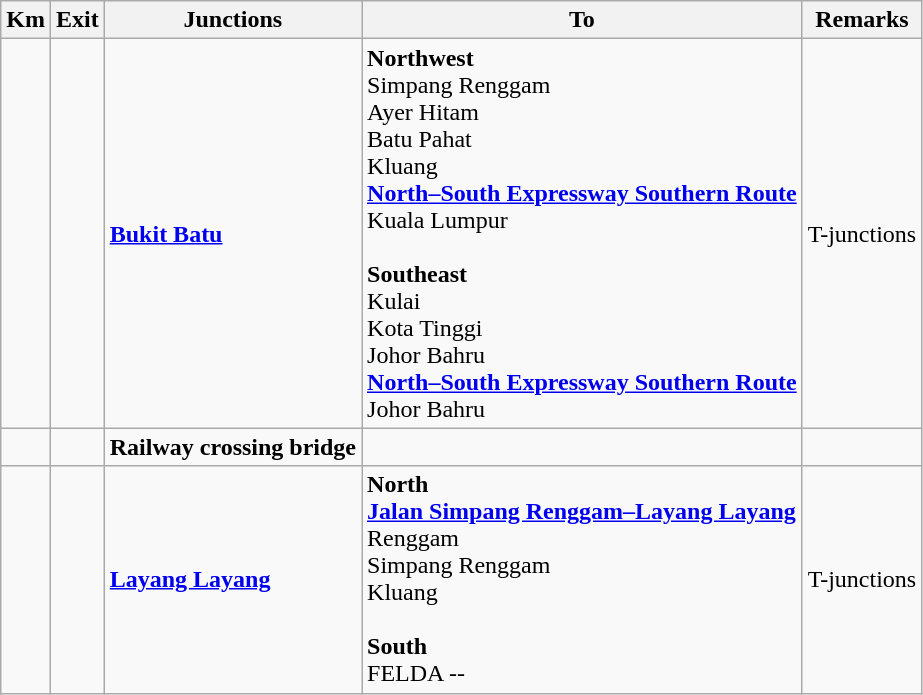<table class="wikitable">
<tr>
<th>Km</th>
<th>Exit</th>
<th>Junctions</th>
<th>To</th>
<th>Remarks</th>
</tr>
<tr>
<td></td>
<td></td>
<td><strong><a href='#'>Bukit Batu</a></strong></td>
<td><strong>Northwest</strong><br> Simpang Renggam<br> Ayer Hitam<br> Batu Pahat<br> Kluang<br>  <strong><a href='#'>North–South Expressway Southern Route</a></strong><br>Kuala Lumpur<br><br><strong>Southeast</strong><br> Kulai<br> Kota Tinggi<br> Johor Bahru<br>  <strong><a href='#'>North–South Expressway Southern Route</a></strong><br>Johor Bahru</td>
<td>T-junctions</td>
</tr>
<tr>
<td></td>
<td></td>
<td><strong>Railway crossing bridge</strong></td>
<td></td>
<td></td>
</tr>
<tr>
<td></td>
<td></td>
<td><strong><a href='#'>Layang Layang</a></strong></td>
<td><strong>North</strong><br> <strong><a href='#'>Jalan Simpang Renggam–Layang Layang</a></strong><br>Renggam<br>Simpang Renggam<br>Kluang<br><br><strong>South</strong><br>FELDA --</td>
<td>T-junctions</td>
</tr>
</table>
